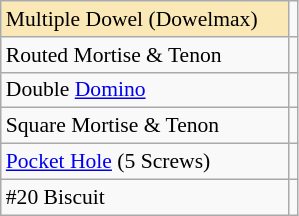<table class="wikitable" style="font-size:90%">
<tr>
<td style="background-color:#fae8b7; padding-right:20px">Multiple Dowel (Dowelmax)</td>
<td></td>
</tr>
<tr>
<td>Routed Mortise & Tenon</td>
<td></td>
</tr>
<tr>
<td>Double <a href='#'>Domino</a></td>
<td></td>
</tr>
<tr>
<td>Square Mortise & Tenon</td>
<td></td>
</tr>
<tr>
<td><a href='#'>Pocket Hole</a> (5 Screws)</td>
<td></td>
</tr>
<tr>
<td>#20 Biscuit</td>
<td></td>
</tr>
</table>
